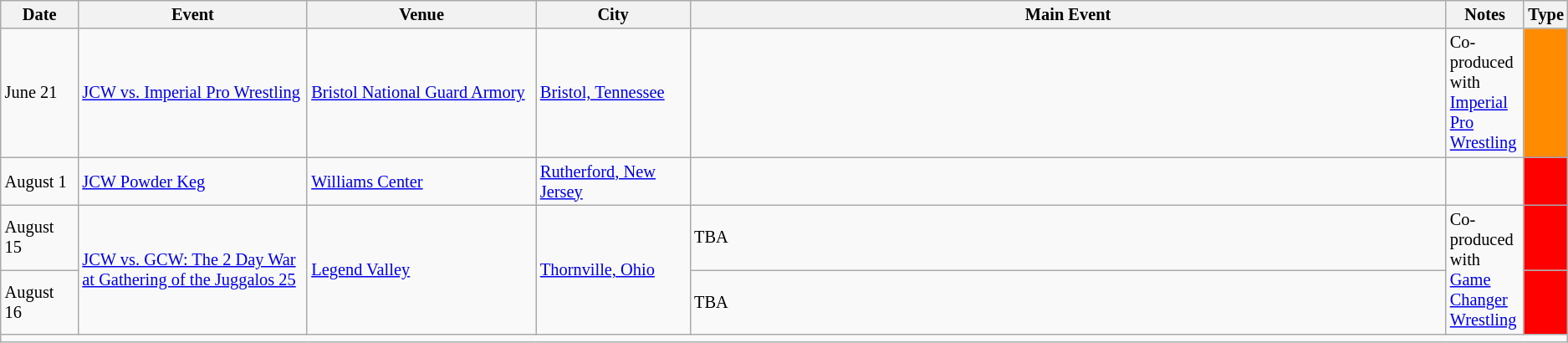<table class="sortable wikitable succession-box" style="font-size:85%;">
<tr>
<th scope="col" style="width:5%;">Date</th>
<th scope="col" style="width:15%;">Event</th>
<th scope="col" style="width:15%;">Venue</th>
<th scope="col" style="width:10%;">City</th>
<th scope="col" style="width:50%;">Main Event</th>
<th scope="col" style="width:10%;">Notes</th>
<th scope="col" style="width:1%;">Type</th>
</tr>
<tr>
<td>June 21</td>
<td><a href='#'>JCW vs. Imperial Pro Wrestling</a></td>
<td><a href='#'>Bristol National Guard Armory</a></td>
<td><a href='#'>Bristol, Tennessee</a></td>
<td></td>
<td>Co-produced with <a href='#'>Imperial Pro Wrestling</a></td>
<td style="background: darkorange"></td>
</tr>
<tr>
<td>August 1</td>
<td><a href='#'>JCW Powder Keg</a></td>
<td><a href='#'>Williams Center</a></td>
<td><a href='#'>Rutherford, New Jersey</a></td>
<td></td>
<td></td>
<td style="background: red"></td>
</tr>
<tr>
<td>August 15</td>
<td rowspan=2><a href='#'>JCW vs. GCW: The 2 Day War at Gathering of the Juggalos 25</a></td>
<td rowspan=2><a href='#'>Legend Valley</a></td>
<td rowspan=2><a href='#'>Thornville, Ohio</a></td>
<td>TBA</td>
<td rowspan=2>Co-produced with <a href='#'>Game Changer Wrestling</a></td>
<td style="background: red"></td>
</tr>
<tr>
<td>August 16</td>
<td>TBA</td>
<td style="background: red"></td>
</tr>
<tr>
<td colspan="7"></td>
</tr>
</table>
